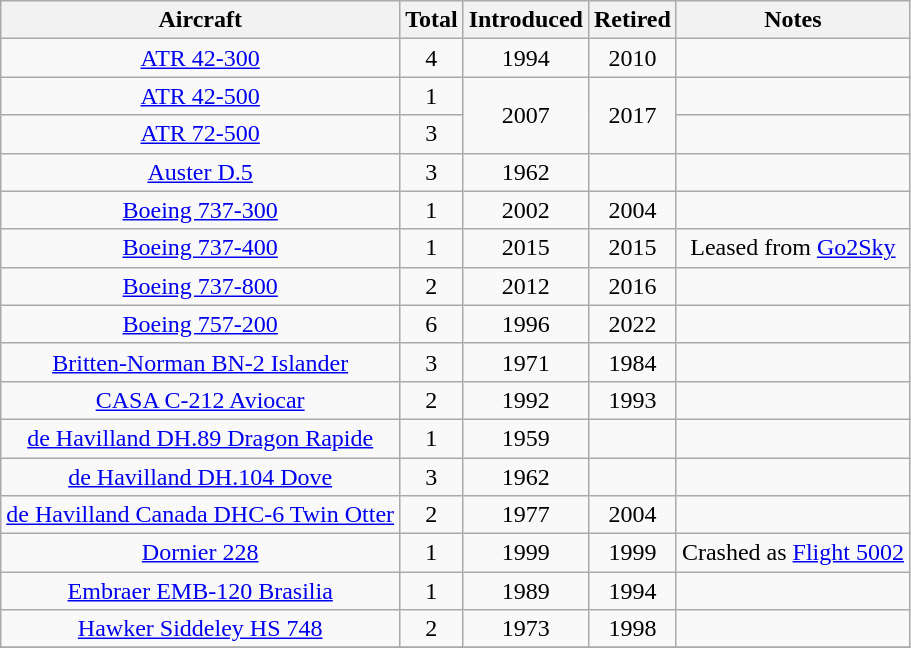<table class="wikitable" style="border-collapse:collapse;text-align:center">
<tr>
<th>Aircraft</th>
<th>Total</th>
<th>Introduced</th>
<th>Retired</th>
<th>Notes</th>
</tr>
<tr>
<td><a href='#'>ATR 42-300</a></td>
<td>4</td>
<td>1994</td>
<td>2010</td>
<td></td>
</tr>
<tr>
<td><a href='#'>ATR 42-500</a></td>
<td>1</td>
<td rowspan=2>2007</td>
<td rowspan=2>2017</td>
<td></td>
</tr>
<tr>
<td><a href='#'>ATR 72-500</a></td>
<td>3</td>
<td></td>
</tr>
<tr>
<td><a href='#'>Auster D.5</a></td>
<td>3</td>
<td>1962</td>
<td></td>
<td></td>
</tr>
<tr>
<td><a href='#'>Boeing 737-300</a></td>
<td>1</td>
<td>2002</td>
<td>2004</td>
<td></td>
</tr>
<tr>
<td><a href='#'>Boeing 737-400</a></td>
<td>1</td>
<td>2015</td>
<td>2015</td>
<td>Leased from <a href='#'>Go2Sky</a></td>
</tr>
<tr>
<td><a href='#'>Boeing 737-800</a></td>
<td>2</td>
<td>2012</td>
<td>2016</td>
<td></td>
</tr>
<tr>
<td><a href='#'>Boeing 757-200</a></td>
<td>6</td>
<td>1996</td>
<td>2022</td>
<td></td>
</tr>
<tr>
<td><a href='#'>Britten-Norman BN-2 Islander</a></td>
<td>3</td>
<td>1971</td>
<td>1984</td>
<td></td>
</tr>
<tr>
<td><a href='#'>CASA C-212 Aviocar</a></td>
<td>2</td>
<td>1992</td>
<td>1993</td>
<td></td>
</tr>
<tr>
<td><a href='#'>de Havilland DH.89 Dragon Rapide</a></td>
<td>1</td>
<td>1959</td>
<td></td>
<td></td>
</tr>
<tr>
<td><a href='#'>de Havilland DH.104 Dove</a></td>
<td>3</td>
<td>1962</td>
<td></td>
<td></td>
</tr>
<tr>
<td><a href='#'>de Havilland Canada DHC-6 Twin Otter</a></td>
<td>2</td>
<td>1977</td>
<td>2004</td>
<td></td>
</tr>
<tr>
<td><a href='#'>Dornier 228</a></td>
<td>1</td>
<td>1999</td>
<td>1999</td>
<td>Crashed as <a href='#'>Flight 5002</a></td>
</tr>
<tr>
<td><a href='#'>Embraer EMB-120 Brasilia</a></td>
<td>1</td>
<td>1989</td>
<td>1994</td>
<td></td>
</tr>
<tr>
<td><a href='#'>Hawker Siddeley HS 748</a></td>
<td>2</td>
<td>1973</td>
<td>1998</td>
<td></td>
</tr>
<tr>
</tr>
</table>
